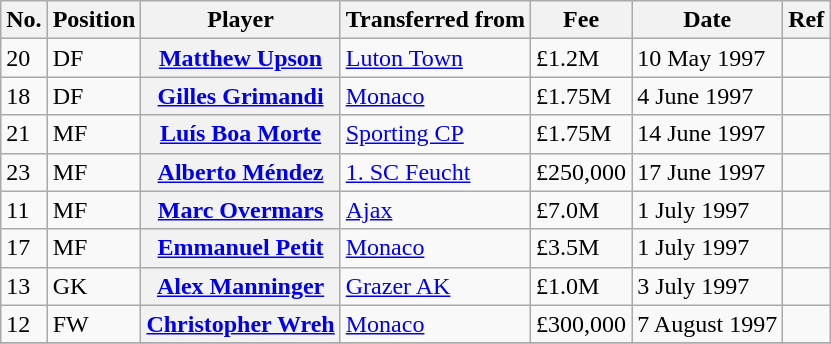<table class="wikitable plainrowheaders" style="text-align:center; text-align:left">
<tr>
<th scope="col">No.</th>
<th scope="col">Position</th>
<th scope="col">Player</th>
<th scope="col">Transferred from</th>
<th scope="col">Fee</th>
<th scope="col">Date</th>
<th scope="col">Ref</th>
</tr>
<tr>
<td>20</td>
<td>DF</td>
<th scope="row"><a href='#'>Matthew Upson</a></th>
<td><a href='#'>Luton Town</a></td>
<td>£1.2M</td>
<td>10 May 1997</td>
<td></td>
</tr>
<tr>
<td>18</td>
<td>DF</td>
<th scope="row"><a href='#'>Gilles Grimandi</a></th>
<td><a href='#'>Monaco</a></td>
<td>£1.75M</td>
<td>4 June 1997</td>
<td></td>
</tr>
<tr>
<td>21</td>
<td>MF</td>
<th scope="row"><a href='#'>Luís Boa Morte</a></th>
<td><a href='#'>Sporting CP</a></td>
<td>£1.75M</td>
<td>14 June 1997</td>
<td></td>
</tr>
<tr>
<td>23</td>
<td>MF</td>
<th scope="row"><a href='#'>Alberto Méndez</a></th>
<td><a href='#'>1. SC Feucht</a></td>
<td>£250,000</td>
<td>17 June 1997</td>
<td></td>
</tr>
<tr>
<td>11</td>
<td>MF</td>
<th scope="row"><a href='#'>Marc Overmars</a></th>
<td><a href='#'>Ajax</a></td>
<td>£7.0M</td>
<td>1 July 1997</td>
<td></td>
</tr>
<tr>
<td>17</td>
<td>MF</td>
<th scope="row"><a href='#'>Emmanuel Petit</a></th>
<td><a href='#'>Monaco</a></td>
<td>£3.5M</td>
<td>1 July 1997</td>
<td></td>
</tr>
<tr>
<td>13</td>
<td>GK</td>
<th scope="row"><a href='#'>Alex Manninger</a></th>
<td><a href='#'>Grazer AK</a></td>
<td>£1.0M</td>
<td>3 July 1997</td>
<td></td>
</tr>
<tr>
<td>12</td>
<td>FW</td>
<th scope="row"><a href='#'>Christopher Wreh</a></th>
<td><a href='#'>Monaco</a></td>
<td>£300,000</td>
<td>7 August 1997</td>
<td></td>
</tr>
<tr>
</tr>
</table>
